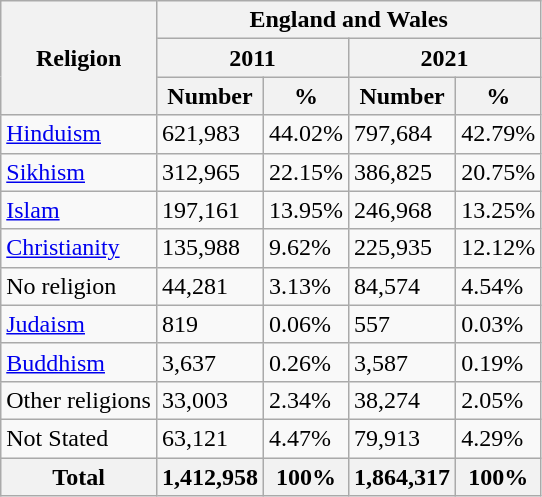<table class="sortable wikitable">
<tr>
<th rowspan="3">Religion</th>
<th colspan="4">England and Wales</th>
</tr>
<tr>
<th colspan="2">2011</th>
<th colspan="2">2021</th>
</tr>
<tr>
<th>Number</th>
<th>%</th>
<th>Number</th>
<th>%</th>
</tr>
<tr>
<td> <a href='#'>Hinduism</a></td>
<td>621,983</td>
<td>44.02%</td>
<td>797,684</td>
<td>42.79%</td>
</tr>
<tr>
<td> <a href='#'>Sikhism</a></td>
<td>312,965</td>
<td>22.15%</td>
<td>386,825</td>
<td>20.75%</td>
</tr>
<tr>
<td> <a href='#'>Islam</a></td>
<td>197,161</td>
<td>13.95%</td>
<td>246,968</td>
<td>13.25%</td>
</tr>
<tr>
<td> <a href='#'>Christianity</a></td>
<td>135,988</td>
<td>9.62%</td>
<td>225,935</td>
<td>12.12%</td>
</tr>
<tr>
<td>No religion</td>
<td>44,281</td>
<td>3.13%</td>
<td>84,574</td>
<td>4.54%</td>
</tr>
<tr>
<td> <a href='#'>Judaism</a></td>
<td>819</td>
<td>0.06%</td>
<td>557</td>
<td>0.03%</td>
</tr>
<tr>
<td> <a href='#'>Buddhism</a></td>
<td>3,637</td>
<td>0.26%</td>
<td>3,587</td>
<td>0.19%</td>
</tr>
<tr>
<td>Other religions</td>
<td>33,003</td>
<td>2.34%</td>
<td>38,274</td>
<td>2.05%</td>
</tr>
<tr>
<td>Not Stated</td>
<td>63,121</td>
<td>4.47%</td>
<td>79,913</td>
<td>4.29%</td>
</tr>
<tr>
<th>Total</th>
<th>1,412,958</th>
<th>100%</th>
<th>1,864,317</th>
<th>100%</th>
</tr>
</table>
